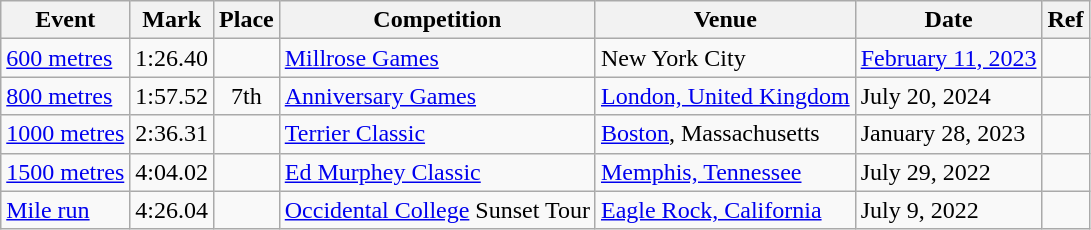<table class="wikitable">
<tr>
<th>Event</th>
<th>Mark</th>
<th>Place</th>
<th>Competition</th>
<th>Venue</th>
<th>Date</th>
<th>Ref</th>
</tr>
<tr>
<td><a href='#'>600 metres</a></td>
<td>1:26.40 </td>
<td style="text-align:center;"></td>
<td><a href='#'>Millrose Games</a></td>
<td>New York City</td>
<td><a href='#'>February 11, 2023</a></td>
<td></td>
</tr>
<tr>
<td><a href='#'>800 metres</a></td>
<td>1:57.52</td>
<td style="text-align:center;">7th</td>
<td><a href='#'>Anniversary Games</a></td>
<td><a href='#'>London, United Kingdom</a></td>
<td>July 20, 2024</td>
<td></td>
</tr>
<tr>
<td><a href='#'>1000 metres</a></td>
<td>2:36.31 </td>
<td style="text-align:center;"></td>
<td><a href='#'>Terrier Classic</a></td>
<td><a href='#'>Boston</a>, Massachusetts</td>
<td>January 28, 2023</td>
<td></td>
</tr>
<tr>
<td><a href='#'>1500 metres</a></td>
<td>4:04.02</td>
<td style="text-align:center;"></td>
<td><a href='#'>Ed Murphey Classic</a></td>
<td><a href='#'>Memphis, Tennessee</a></td>
<td>July 29, 2022</td>
<td></td>
</tr>
<tr>
<td><a href='#'>Mile run</a></td>
<td>4:26.04</td>
<td style="text-align:center;"></td>
<td><a href='#'>Occidental College</a> Sunset Tour</td>
<td><a href='#'>Eagle Rock, California</a></td>
<td>July 9, 2022</td>
<td></td>
</tr>
</table>
